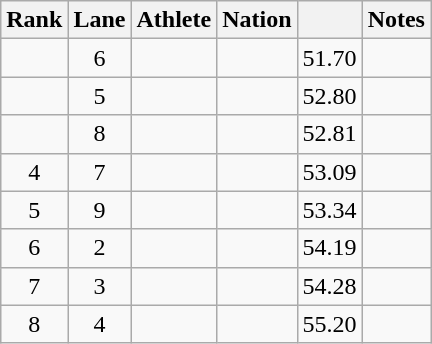<table class="wikitable sortable" style="text-align:center">
<tr>
<th scope=col>Rank</th>
<th scope=col>Lane</th>
<th scope=col>Athlete</th>
<th scope=col>Nation</th>
<th scope=col></th>
<th scope=col>Notes</th>
</tr>
<tr>
<td></td>
<td>6</td>
<td align="left"></td>
<td align="left"></td>
<td>51.70</td>
<td></td>
</tr>
<tr>
<td></td>
<td>5</td>
<td align="left"></td>
<td align="left"></td>
<td>52.80</td>
<td></td>
</tr>
<tr>
<td></td>
<td>8</td>
<td align="left"></td>
<td align="left"></td>
<td>52.81</td>
<td></td>
</tr>
<tr>
<td>4</td>
<td>7</td>
<td align="left"></td>
<td align="left"></td>
<td>53.09</td>
<td></td>
</tr>
<tr>
<td>5</td>
<td>9</td>
<td align="left"></td>
<td align="left"></td>
<td>53.34</td>
<td></td>
</tr>
<tr>
<td>6</td>
<td>2</td>
<td align="left"></td>
<td align="left"></td>
<td>54.19</td>
<td></td>
</tr>
<tr>
<td>7</td>
<td>3</td>
<td align="left"></td>
<td align="left"></td>
<td>54.28</td>
<td></td>
</tr>
<tr>
<td>8</td>
<td>4</td>
<td align="left"></td>
<td align="left"></td>
<td>55.20</td>
<td></td>
</tr>
</table>
